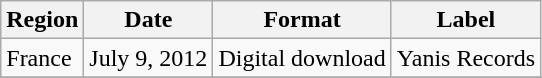<table class=wikitable>
<tr>
<th>Region</th>
<th>Date</th>
<th>Format</th>
<th>Label</th>
</tr>
<tr>
<td>France</td>
<td>July 9, 2012</td>
<td>Digital download</td>
<td>Yanis Records</td>
</tr>
<tr>
</tr>
</table>
